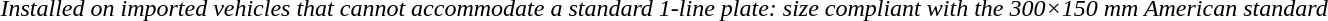<table>
<tr>
<td><em>Installed on imported vehicles that cannot accommodate a standard 1-line plate: size compliant with the 300×150 mm American standard</em></td>
</tr>
<tr>
<td><br></td>
</tr>
</table>
